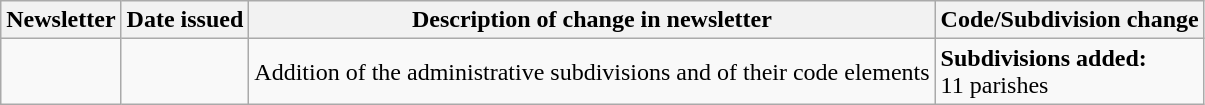<table class="wikitable">
<tr>
<th>Newsletter</th>
<th>Date issued</th>
<th>Description of change in newsletter</th>
<th>Code/Subdivision change</th>
</tr>
<tr>
<td id="I-8"></td>
<td></td>
<td>Addition of the administrative subdivisions and of their code elements</td>
<td style=white-space:nowrap><strong>Subdivisions added:</strong><br> 11 parishes</td>
</tr>
</table>
